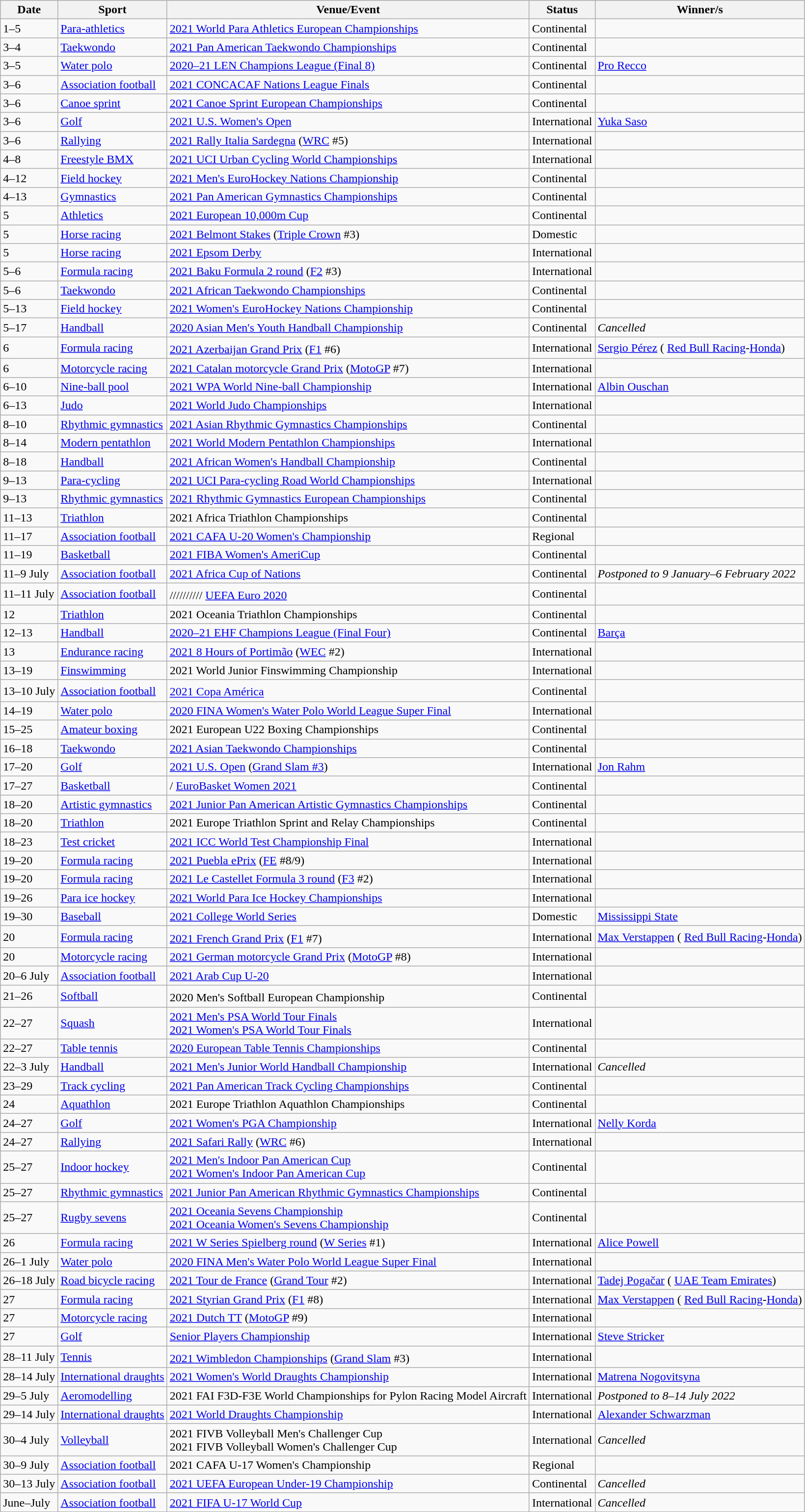<table class="wikitable source">
<tr>
<th>Date</th>
<th>Sport</th>
<th>Venue/Event</th>
<th>Status</th>
<th>Winner/s</th>
</tr>
<tr>
<td>1–5</td>
<td><a href='#'>Para-athletics</a></td>
<td> <a href='#'>2021 World Para Athletics European Championships</a></td>
<td>Continental</td>
<td></td>
</tr>
<tr>
<td>3–4</td>
<td><a href='#'>Taekwondo</a></td>
<td> <a href='#'>2021 Pan American Taekwondo Championships</a></td>
<td>Continental</td>
<td></td>
</tr>
<tr>
<td>3–5</td>
<td><a href='#'>Water polo</a></td>
<td> <a href='#'>2020–21 LEN Champions League (Final 8)</a></td>
<td>Continental</td>
<td> <a href='#'>Pro Recco</a></td>
</tr>
<tr>
<td>3–6</td>
<td><a href='#'>Association football</a></td>
<td> <a href='#'>2021 CONCACAF Nations League Finals</a></td>
<td>Continental</td>
<td></td>
</tr>
<tr>
<td>3–6</td>
<td><a href='#'>Canoe sprint</a></td>
<td> <a href='#'>2021 Canoe Sprint European Championships</a></td>
<td>Continental</td>
<td></td>
</tr>
<tr>
<td>3–6</td>
<td><a href='#'>Golf</a></td>
<td> <a href='#'>2021 U.S. Women's Open</a></td>
<td>International</td>
<td> <a href='#'>Yuka Saso</a></td>
</tr>
<tr>
<td>3–6</td>
<td><a href='#'>Rallying</a></td>
<td> <a href='#'>2021 Rally Italia Sardegna</a> (<a href='#'>WRC</a> #5)</td>
<td>International</td>
<td></td>
</tr>
<tr>
<td>4–8</td>
<td><a href='#'>Freestyle BMX</a></td>
<td> <a href='#'>2021 UCI Urban Cycling World Championships</a></td>
<td>International</td>
<td></td>
</tr>
<tr>
<td>4–12</td>
<td><a href='#'>Field hockey</a></td>
<td> <a href='#'>2021 Men's EuroHockey Nations Championship</a></td>
<td>Continental</td>
<td></td>
</tr>
<tr>
<td>4–13</td>
<td><a href='#'>Gymnastics</a></td>
<td> <a href='#'>2021 Pan American Gymnastics Championships</a></td>
<td>Continental</td>
<td></td>
</tr>
<tr>
<td>5</td>
<td><a href='#'>Athletics</a></td>
<td> <a href='#'>2021 European 10,000m Cup</a></td>
<td>Continental</td>
<td></td>
</tr>
<tr>
<td>5</td>
<td><a href='#'>Horse racing</a></td>
<td> <a href='#'>2021 Belmont Stakes</a> (<a href='#'>Triple Crown</a> #3)</td>
<td>Domestic</td>
<td></td>
</tr>
<tr>
<td>5</td>
<td><a href='#'>Horse racing</a></td>
<td> <a href='#'>2021 Epsom Derby</a></td>
<td>International</td>
<td></td>
</tr>
<tr>
<td>5–6</td>
<td><a href='#'>Formula racing</a></td>
<td> <a href='#'>2021 Baku Formula 2 round</a> (<a href='#'>F2</a> #3)</td>
<td>International</td>
<td></td>
</tr>
<tr>
<td>5–6</td>
<td><a href='#'>Taekwondo</a></td>
<td> <a href='#'>2021 African Taekwondo Championships</a></td>
<td>Continental</td>
<td></td>
</tr>
<tr>
<td>5–13</td>
<td><a href='#'>Field hockey</a></td>
<td> <a href='#'>2021 Women's EuroHockey Nations Championship</a></td>
<td>Continental</td>
<td></td>
</tr>
<tr>
<td>5–17</td>
<td><a href='#'>Handball</a></td>
<td> <a href='#'>2020 Asian Men's Youth Handball Championship</a></td>
<td>Continental</td>
<td><em>Cancelled</em></td>
</tr>
<tr>
<td>6</td>
<td><a href='#'>Formula racing</a></td>
<td> <a href='#'>2021 Azerbaijan Grand Prix</a> (<a href='#'>F1</a> #6)<sup></sup></td>
<td>International</td>
<td> <a href='#'>Sergio Pérez</a> ( <a href='#'>Red Bull Racing</a>-<a href='#'>Honda</a>)</td>
</tr>
<tr>
<td>6</td>
<td><a href='#'>Motorcycle racing</a></td>
<td> <a href='#'>2021 Catalan motorcycle Grand Prix</a> (<a href='#'>MotoGP</a> #7)</td>
<td>International</td>
<td></td>
</tr>
<tr>
<td>6–10</td>
<td><a href='#'>Nine-ball pool</a></td>
<td> <a href='#'>2021 WPA World Nine-ball Championship</a></td>
<td>International</td>
<td> <a href='#'>Albin Ouschan</a></td>
</tr>
<tr>
<td>6–13</td>
<td><a href='#'>Judo</a></td>
<td> <a href='#'>2021 World Judo Championships</a></td>
<td>International</td>
<td></td>
</tr>
<tr>
<td>8–10</td>
<td><a href='#'>Rhythmic gymnastics</a></td>
<td> <a href='#'>2021 Asian Rhythmic Gymnastics Championships</a></td>
<td>Continental</td>
<td></td>
</tr>
<tr>
<td>8–14</td>
<td><a href='#'>Modern pentathlon</a></td>
<td> <a href='#'>2021 World Modern Pentathlon Championships</a></td>
<td>International</td>
<td></td>
</tr>
<tr>
<td>8–18</td>
<td><a href='#'>Handball</a></td>
<td> <a href='#'>2021 African Women's Handball Championship</a></td>
<td>Continental</td>
<td></td>
</tr>
<tr>
<td>9–13</td>
<td><a href='#'>Para-cycling</a></td>
<td> <a href='#'>2021 UCI Para-cycling Road World Championships</a></td>
<td>International</td>
<td></td>
</tr>
<tr>
<td>9–13</td>
<td><a href='#'>Rhythmic gymnastics</a></td>
<td> <a href='#'>2021 Rhythmic Gymnastics European Championships</a></td>
<td>Continental</td>
<td></td>
</tr>
<tr>
<td>11–13</td>
<td><a href='#'>Triathlon</a></td>
<td> 2021 Africa Triathlon Championships</td>
<td>Continental</td>
<td></td>
</tr>
<tr>
<td>11–17</td>
<td><a href='#'>Association football</a></td>
<td> <a href='#'>2021 CAFA U-20 Women's Championship</a></td>
<td>Regional</td>
<td></td>
</tr>
<tr>
<td>11–19</td>
<td><a href='#'>Basketball</a></td>
<td> <a href='#'>2021 FIBA Women's AmeriCup</a></td>
<td>Continental</td>
<td></td>
</tr>
<tr>
<td>11–9 July</td>
<td><a href='#'>Association football</a></td>
<td> <a href='#'>2021 Africa Cup of Nations</a></td>
<td>Continental</td>
<td><em>Postponed to 9 January–6 February 2022</em></td>
</tr>
<tr>
<td>11–11 July</td>
<td><a href='#'>Association football</a></td>
<td>////////// <a href='#'>UEFA Euro 2020</a><sup></sup></td>
<td>Continental</td>
<td></td>
</tr>
<tr>
<td>12</td>
<td><a href='#'>Triathlon</a></td>
<td> 2021 Oceania Triathlon Championships</td>
<td>Continental</td>
<td></td>
</tr>
<tr>
<td>12–13</td>
<td><a href='#'>Handball</a></td>
<td> <a href='#'>2020–21 EHF Champions League (Final Four)</a></td>
<td>Continental</td>
<td> <a href='#'>Barça</a></td>
</tr>
<tr>
<td>13</td>
<td><a href='#'>Endurance racing</a></td>
<td> <a href='#'>2021 8 Hours of Portimão</a> (<a href='#'>WEC</a> #2)</td>
<td>International</td>
<td></td>
</tr>
<tr>
<td>13–19</td>
<td><a href='#'>Finswimming</a></td>
<td> 2021 World Junior Finswimming Championship</td>
<td>International</td>
<td></td>
</tr>
<tr>
<td>13–10 July</td>
<td><a href='#'>Association football</a></td>
<td> <a href='#'>2021 Copa América</a><sup></sup></td>
<td>Continental</td>
<td></td>
</tr>
<tr>
<td>14–19</td>
<td><a href='#'>Water polo</a></td>
<td> <a href='#'>2020 FINA Women's Water Polo World League Super Final</a></td>
<td>International</td>
<td></td>
</tr>
<tr>
<td>15–25</td>
<td><a href='#'>Amateur boxing</a></td>
<td> 2021 European U22 Boxing Championships</td>
<td>Continental</td>
<td></td>
</tr>
<tr>
<td>16–18</td>
<td><a href='#'>Taekwondo</a></td>
<td> <a href='#'>2021 Asian Taekwondo Championships</a></td>
<td>Continental</td>
<td></td>
</tr>
<tr>
<td>17–20</td>
<td><a href='#'>Golf</a></td>
<td> <a href='#'>2021 U.S. Open</a> (<a href='#'>Grand Slam #3</a>)</td>
<td>International</td>
<td> <a href='#'>Jon Rahm</a></td>
</tr>
<tr>
<td>17–27</td>
<td><a href='#'>Basketball</a></td>
<td>/ <a href='#'>EuroBasket Women 2021</a></td>
<td>Continental</td>
<td></td>
</tr>
<tr>
<td>18–20</td>
<td><a href='#'>Artistic gymnastics</a></td>
<td> <a href='#'>2021 Junior Pan American Artistic Gymnastics Championships</a></td>
<td>Continental</td>
<td></td>
</tr>
<tr>
<td>18–20</td>
<td><a href='#'>Triathlon</a></td>
<td> 2021 Europe Triathlon Sprint and Relay Championships</td>
<td>Continental</td>
<td></td>
</tr>
<tr>
<td>18–23</td>
<td><a href='#'>Test cricket</a></td>
<td> <a href='#'>2021 ICC World Test Championship Final</a></td>
<td>International</td>
<td></td>
</tr>
<tr>
<td>19–20</td>
<td><a href='#'>Formula racing</a></td>
<td> <a href='#'>2021 Puebla ePrix</a> (<a href='#'>FE</a> #8/9)</td>
<td>International</td>
<td></td>
</tr>
<tr>
<td>19–20</td>
<td><a href='#'>Formula racing</a></td>
<td> <a href='#'>2021 Le Castellet Formula 3 round</a> (<a href='#'>F3</a> #2)</td>
<td>International</td>
<td></td>
</tr>
<tr>
<td>19–26</td>
<td><a href='#'>Para ice hockey</a></td>
<td> <a href='#'>2021 World Para Ice Hockey Championships</a></td>
<td>International</td>
<td></td>
</tr>
<tr>
<td>19–30</td>
<td><a href='#'>Baseball</a></td>
<td> <a href='#'>2021 College World Series</a></td>
<td>Domestic</td>
<td> <a href='#'>Mississippi State</a></td>
</tr>
<tr>
<td>20</td>
<td><a href='#'>Formula racing</a></td>
<td> <a href='#'>2021 French Grand Prix</a> (<a href='#'>F1</a> #7)<sup></sup></td>
<td>International</td>
<td> <a href='#'>Max Verstappen</a> ( <a href='#'>Red Bull Racing</a>-<a href='#'>Honda</a>)</td>
</tr>
<tr>
<td>20</td>
<td><a href='#'>Motorcycle racing</a></td>
<td> <a href='#'>2021 German motorcycle Grand Prix</a> (<a href='#'>MotoGP</a> #8)</td>
<td>International</td>
<td></td>
</tr>
<tr>
<td>20–6 July</td>
<td><a href='#'>Association football</a></td>
<td> <a href='#'>2021 Arab Cup U-20</a></td>
<td>International</td>
<td></td>
</tr>
<tr>
<td>21–26</td>
<td><a href='#'>Softball</a></td>
<td> 2020 Men's Softball European Championship<sup></sup></td>
<td>Continental</td>
<td></td>
</tr>
<tr>
<td>22–27</td>
<td><a href='#'>Squash</a></td>
<td> <a href='#'>2021 Men's PSA World Tour Finals</a><br> <a href='#'>2021 Women's PSA World Tour Finals</a></td>
<td>International</td>
<td></td>
</tr>
<tr>
<td>22–27</td>
<td><a href='#'>Table tennis</a></td>
<td> <a href='#'>2020 European Table Tennis Championships</a></td>
<td>Continental</td>
<td></td>
</tr>
<tr>
<td>22–3 July</td>
<td><a href='#'>Handball</a></td>
<td> <a href='#'>2021 Men's Junior World Handball Championship</a></td>
<td>International</td>
<td><em>Cancelled</em></td>
</tr>
<tr>
<td>23–29</td>
<td><a href='#'>Track cycling</a></td>
<td> <a href='#'>2021 Pan American Track Cycling Championships</a></td>
<td>Continental</td>
<td></td>
</tr>
<tr>
<td>24</td>
<td><a href='#'>Aquathlon</a></td>
<td> 2021 Europe Triathlon Aquathlon Championships</td>
<td>Continental</td>
<td></td>
</tr>
<tr>
<td>24–27</td>
<td><a href='#'>Golf</a></td>
<td> <a href='#'>2021 Women's PGA Championship</a></td>
<td>International</td>
<td> <a href='#'>Nelly Korda</a></td>
</tr>
<tr>
<td>24–27</td>
<td><a href='#'>Rallying</a></td>
<td> <a href='#'>2021 Safari Rally</a> (<a href='#'>WRC</a> #6)</td>
<td>International</td>
<td></td>
</tr>
<tr>
<td>25–27</td>
<td><a href='#'>Indoor hockey</a></td>
<td> <a href='#'>2021 Men's Indoor Pan American Cup</a><br> <a href='#'>2021 Women's Indoor Pan American Cup</a></td>
<td>Continental</td>
<td></td>
</tr>
<tr>
<td>25–27</td>
<td><a href='#'>Rhythmic gymnastics</a></td>
<td> <a href='#'>2021 Junior Pan American Rhythmic Gymnastics Championships</a></td>
<td>Continental</td>
<td></td>
</tr>
<tr>
<td>25–27</td>
<td><a href='#'>Rugby sevens</a></td>
<td> <a href='#'>2021 Oceania Sevens Championship</a><br> <a href='#'>2021 Oceania Women's Sevens Championship</a></td>
<td>Continental</td>
<td></td>
</tr>
<tr>
<td>26</td>
<td><a href='#'>Formula racing</a></td>
<td> <a href='#'>2021 W Series Spielberg round</a> (<a href='#'>W Series</a> #1)</td>
<td>International</td>
<td> <a href='#'>Alice Powell</a></td>
</tr>
<tr>
<td>26–1 July</td>
<td><a href='#'>Water polo</a></td>
<td> <a href='#'>2020 FINA Men's Water Polo World League Super Final</a></td>
<td>International</td>
<td></td>
</tr>
<tr>
<td>26–18 July</td>
<td><a href='#'>Road bicycle racing</a></td>
<td> <a href='#'>2021 Tour de France</a> (<a href='#'>Grand Tour</a> #2)</td>
<td>International</td>
<td> <a href='#'>Tadej Pogačar</a> ( <a href='#'>UAE Team Emirates</a>)</td>
</tr>
<tr>
<td>27</td>
<td><a href='#'>Formula racing</a></td>
<td> <a href='#'>2021 Styrian Grand Prix</a> (<a href='#'>F1</a> #8)</td>
<td>International</td>
<td> <a href='#'>Max Verstappen</a> ( <a href='#'>Red Bull Racing</a>-<a href='#'>Honda</a>)</td>
</tr>
<tr>
<td>27</td>
<td><a href='#'>Motorcycle racing</a></td>
<td> <a href='#'>2021 Dutch TT</a> (<a href='#'>MotoGP</a> #9)</td>
<td>International</td>
<td></td>
</tr>
<tr>
<td>27</td>
<td><a href='#'>Golf</a></td>
<td> <a href='#'>Senior Players Championship</a></td>
<td>International</td>
<td> <a href='#'>Steve Stricker</a></td>
</tr>
<tr>
<td>28–11 July</td>
<td><a href='#'>Tennis</a></td>
<td> <a href='#'>2021 Wimbledon Championships</a> (<a href='#'>Grand Slam</a> #3)<sup></sup></td>
<td>International</td>
<td></td>
</tr>
<tr>
<td>28–14 July</td>
<td><a href='#'>International draughts</a></td>
<td> <a href='#'>2021 Women's World Draughts Championship</a></td>
<td>International</td>
<td> <a href='#'>Matrena Nogovitsyna</a></td>
</tr>
<tr>
<td>29–5 July</td>
<td><a href='#'>Aeromodelling</a></td>
<td> 2021 FAI F3D-F3E World Championships for Pylon Racing Model Aircraft</td>
<td>International</td>
<td><em>Postponed to 8–14 July 2022</em></td>
</tr>
<tr>
<td>29–14 July</td>
<td><a href='#'>International draughts</a></td>
<td> <a href='#'>2021 World Draughts Championship</a></td>
<td>International</td>
<td> <a href='#'>Alexander Schwarzman</a></td>
</tr>
<tr>
<td>30–4 July</td>
<td><a href='#'>Volleyball</a></td>
<td> 2021 FIVB Volleyball Men's Challenger Cup<br> 2021 FIVB Volleyball Women's Challenger Cup</td>
<td>International</td>
<td><em>Cancelled</em></td>
</tr>
<tr>
<td>30–9 July</td>
<td><a href='#'>Association football</a></td>
<td> 2021 CAFA U-17 Women's Championship</td>
<td>Regional</td>
<td></td>
</tr>
<tr>
<td>30–13 July</td>
<td><a href='#'>Association football</a></td>
<td> <a href='#'>2021 UEFA European Under-19 Championship</a></td>
<td>Continental</td>
<td><em>Cancelled</em></td>
</tr>
<tr>
<td>June–July</td>
<td><a href='#'>Association football</a></td>
<td> <a href='#'>2021 FIFA U-17 World Cup</a></td>
<td>International</td>
<td><em>Cancelled</em></td>
</tr>
<tr>
</tr>
</table>
